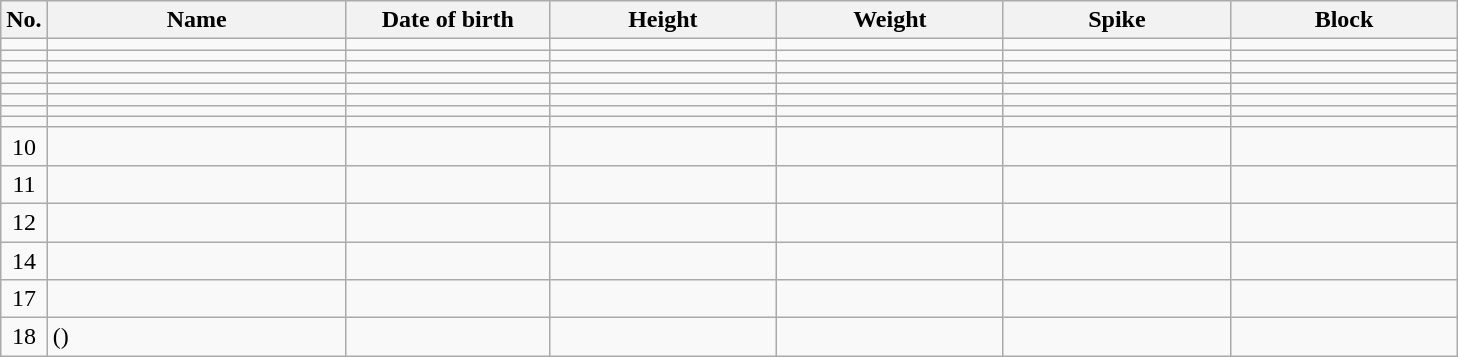<table class="wikitable sortable" style="font-size:100%; text-align:center;">
<tr>
<th>No.</th>
<th style="width:12em">Name</th>
<th style="width:8em">Date of birth</th>
<th style="width:9em">Height</th>
<th style="width:9em">Weight</th>
<th style="width:9em">Spike</th>
<th style="width:9em">Block</th>
</tr>
<tr>
<td></td>
<td align=left> </td>
<td align=right></td>
<td></td>
<td></td>
<td></td>
<td></td>
</tr>
<tr>
<td></td>
<td align=left> </td>
<td align=right></td>
<td></td>
<td></td>
<td></td>
<td></td>
</tr>
<tr>
<td></td>
<td align=left> </td>
<td align=right></td>
<td></td>
<td></td>
<td></td>
<td></td>
</tr>
<tr>
<td></td>
<td align=left> </td>
<td align=right></td>
<td></td>
<td></td>
<td></td>
<td></td>
</tr>
<tr>
<td></td>
<td align=left> </td>
<td align=right></td>
<td></td>
<td></td>
<td></td>
<td></td>
</tr>
<tr>
<td></td>
<td align=left> </td>
<td align=right></td>
<td></td>
<td></td>
<td></td>
<td></td>
</tr>
<tr>
<td></td>
<td align=left> </td>
<td align=right></td>
<td></td>
<td></td>
<td></td>
<td></td>
</tr>
<tr>
<td></td>
<td align=left> </td>
<td align=right></td>
<td></td>
<td></td>
<td></td>
<td></td>
</tr>
<tr>
<td>10</td>
<td align=left> </td>
<td align=right></td>
<td></td>
<td></td>
<td></td>
<td></td>
</tr>
<tr>
<td>11</td>
<td align=left> </td>
<td align=right></td>
<td></td>
<td></td>
<td></td>
<td></td>
</tr>
<tr>
<td>12</td>
<td align=left> </td>
<td align=right></td>
<td></td>
<td></td>
<td></td>
<td></td>
</tr>
<tr>
<td>14</td>
<td align=left> </td>
<td align=right></td>
<td></td>
<td></td>
<td></td>
<td></td>
</tr>
<tr>
<td>17</td>
<td align=left> </td>
<td align=right></td>
<td></td>
<td></td>
<td></td>
<td></td>
</tr>
<tr>
<td>18</td>
<td align=left>  ()</td>
<td align=right></td>
<td></td>
<td></td>
<td></td>
<td></td>
</tr>
</table>
